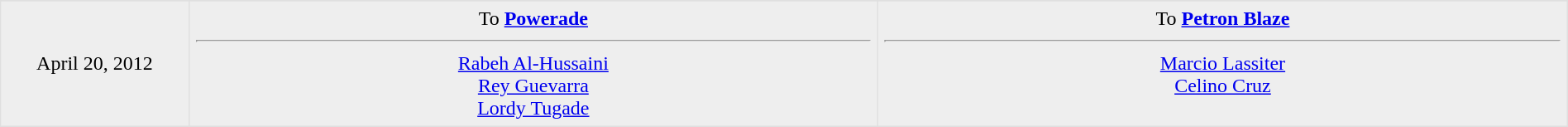<table border=1 style="border-collapse:collapse; text-align: center; width: 100%" bordercolor="#DFDFDF"  cellpadding="5">
<tr>
</tr>
<tr bgcolor="eeeeee">
<td style="width:12%">April 20, 2012</td>
<td style="width:44%" valign="top">To <strong><a href='#'>Powerade</a></strong><hr><a href='#'>Rabeh Al-Hussaini</a><br><a href='#'>Rey Guevarra</a><br><a href='#'>Lordy Tugade</a></td>
<td style="width:44%" valign="top">To <strong><a href='#'>Petron Blaze</a></strong><hr><a href='#'>Marcio Lassiter</a><br><a href='#'>Celino Cruz</a></td>
</tr>
</table>
